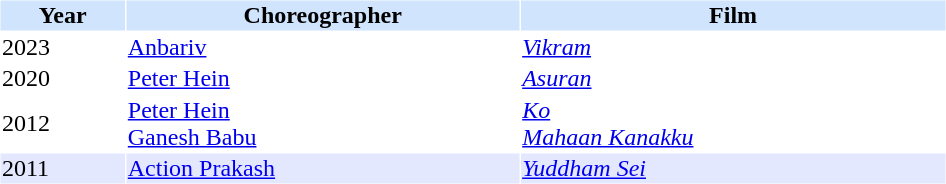<table cellspacing="1" cellpadding="1" border="0" width="50%">
<tr bgcolor="#d1e4fd">
<th>Year</th>
<th>Choreographer</th>
<th>Film</th>
</tr>
<tr>
<td>2023</td>
<td><a href='#'>Anbariv</a></td>
<td><em><a href='#'>Vikram</a></em></td>
</tr>
<tr>
<td>2020</td>
<td><a href='#'>Peter Hein</a></td>
<td><em><a href='#'>Asuran</a></em></td>
</tr>
<tr>
<td>2012</td>
<td><a href='#'>Peter Hein</a><br><a href='#'>Ganesh Babu</a></td>
<td><em><a href='#'>Ko</a></em><br><em><a href='#'>Mahaan Kanakku</a></em></td>
</tr>
<tr bgcolor="#e4e8ff">
<td>2011</td>
<td><a href='#'>Action Prakash</a></td>
<td><em><a href='#'>Yuddham Sei</a></em></td>
</tr>
</table>
